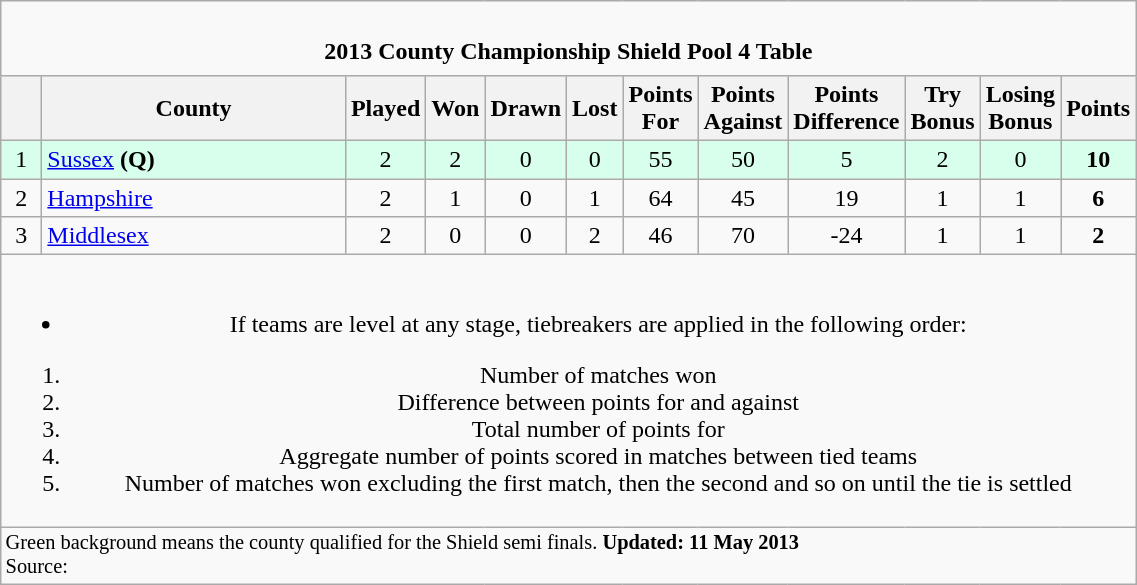<table class="wikitable" style="text-align: center;">
<tr>
<td colspan="15" cellpadding="0" cellspacing="0"><br><table border="0" width="100%" cellpadding="0" cellspacing="0">
<tr>
<td width=20% style="border:0px"></td>
<td style="border:0px"><strong>2013 County Championship Shield Pool 4 Table</strong></td>
<td width=20% style="border:0px" align=right></td>
</tr>
</table>
</td>
</tr>
<tr>
<th bgcolor="#efefef" width="20"></th>
<th bgcolor="#efefef" width="195">County</th>
<th bgcolor="#efefef" width="20">Played</th>
<th bgcolor="#efefef" width="20">Won</th>
<th bgcolor="#efefef" width="20">Drawn</th>
<th bgcolor="#efefef" width="20">Lost</th>
<th bgcolor="#efefef" width="20">Points For</th>
<th bgcolor="#efefef" width="20">Points Against</th>
<th bgcolor="#efefef" width="20">Points Difference</th>
<th bgcolor="#efefef" width="20">Try Bonus</th>
<th bgcolor="#efefef" width="20">Losing Bonus</th>
<th bgcolor="#efefef" width="20">Points</th>
</tr>
<tr bgcolor=#d8ffeb align=center>
<td>1</td>
<td style="text-align:left;"><a href='#'>Sussex</a> <strong>(Q)</strong></td>
<td>2</td>
<td>2</td>
<td>0</td>
<td>0</td>
<td>55</td>
<td>50</td>
<td>5</td>
<td>2</td>
<td>0</td>
<td><strong>10</strong></td>
</tr>
<tr>
<td>2</td>
<td style="text-align:left;"><a href='#'>Hampshire</a></td>
<td>2</td>
<td>1</td>
<td>0</td>
<td>1</td>
<td>64</td>
<td>45</td>
<td>19</td>
<td>1</td>
<td>1</td>
<td><strong>6</strong></td>
</tr>
<tr>
<td>3</td>
<td style="text-align:left;"><a href='#'>Middlesex</a></td>
<td>2</td>
<td>0</td>
<td>0</td>
<td>2</td>
<td>46</td>
<td>70</td>
<td>-24</td>
<td>1</td>
<td>1</td>
<td><strong>2</strong></td>
</tr>
<tr>
<td colspan="15"><br><ul><li>If teams are level at any stage, tiebreakers are applied in the following order:</li></ul><ol><li>Number of matches won</li><li>Difference between points for and against</li><li>Total number of points for</li><li>Aggregate number of points scored in matches between tied teams</li><li>Number of matches won excluding the first match, then the second and so on until the tie is settled</li></ol></td>
</tr>
<tr | style="text-align:left;" |>
<td colspan="15" style="border:0px;font-size:85%;"><span>Green background</span> means the county qualified for the Shield semi finals. <strong>Updated: 11 May 2013</strong><br>Source: <br></td>
</tr>
</table>
